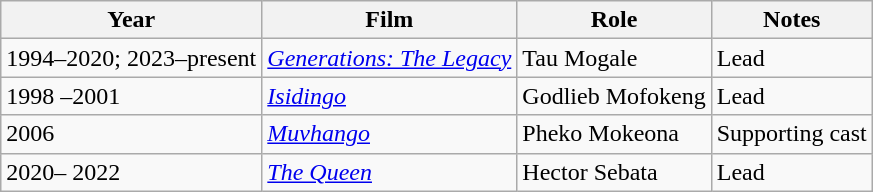<table class="wikitable sortable">
<tr>
<th>Year</th>
<th>Film</th>
<th>Role</th>
<th>Notes</th>
</tr>
<tr>
<td>1994–2020; 2023–present</td>
<td><em><a href='#'>Generations: The Legacy</a></em></td>
<td>Tau Mogale</td>
<td>Lead</td>
</tr>
<tr>
<td>1998 –2001</td>
<td><em><a href='#'>Isidingo</a></em></td>
<td>Godlieb Mofokeng</td>
<td>Lead</td>
</tr>
<tr>
<td>2006</td>
<td><em><a href='#'>Muvhango</a></em></td>
<td>Pheko Mokeona</td>
<td>Supporting cast</td>
</tr>
<tr>
<td>2020– 2022</td>
<td><a href='#'><em>The Queen</em></a></td>
<td Hector>Hector Sebata</td>
<td>Lead</td>
</tr>
</table>
